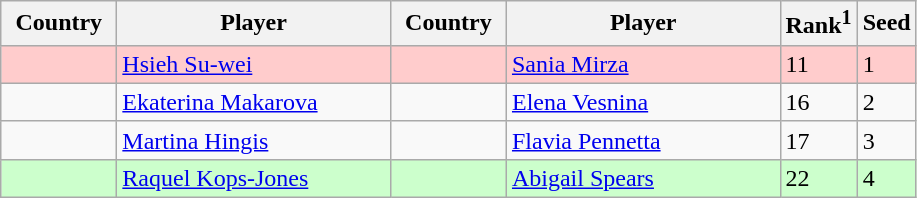<table class="sortable wikitable">
<tr>
<th width="70">Country</th>
<th width="175">Player</th>
<th width="70">Country</th>
<th width="175">Player</th>
<th>Rank<sup>1</sup></th>
<th>Seed</th>
</tr>
<tr style="background:#fcc;">
<td></td>
<td><a href='#'>Hsieh Su-wei</a></td>
<td></td>
<td><a href='#'>Sania Mirza</a></td>
<td>11</td>
<td>1</td>
</tr>
<tr>
<td></td>
<td><a href='#'>Ekaterina Makarova</a></td>
<td></td>
<td><a href='#'>Elena Vesnina</a></td>
<td>16</td>
<td>2</td>
</tr>
<tr>
<td></td>
<td><a href='#'>Martina Hingis</a></td>
<td></td>
<td><a href='#'>Flavia Pennetta</a></td>
<td>17</td>
<td>3</td>
</tr>
<tr style="background:#cfc;">
<td></td>
<td><a href='#'>Raquel Kops-Jones</a></td>
<td></td>
<td><a href='#'>Abigail Spears</a></td>
<td>22</td>
<td>4</td>
</tr>
</table>
